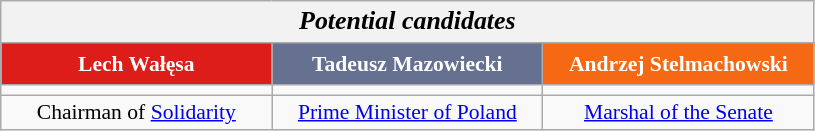<table class="wikitable" style="font-size:90%;">
<tr>
<th colspan="11" style="text-align:center; width:150px; font-size:120%; color:black;"><em>Potential candidates</em></th>
</tr>
<tr style="text-align:center">
<th scope="col" style="width:10em; font-size:120%; background:#DD1D1A; color:white;"><small>Lech Wałęsa</small></th>
<th scope="col" style="width:10em; font-size:120%; background:#667191; color:white;"><small>Tadeusz Mazowiecki</small></th>
<th scope="col" style="width:10em; font-size:120%; background:#F56914; color:white;"><small>Andrzej Stelmachowski</small></th>
</tr>
<tr style="text-align:center">
<td style="text-align:center"></td>
<td style="text-align:center"></td>
<td style="text-align:center"></td>
</tr>
<tr style="text-align:center">
<td>Chairman of <a href='#'>Solidarity</a><br></td>
<td><a href='#'>Prime Minister of Poland</a><br></td>
<td><a href='#'>Marshal of the Senate</a><br></td>
</tr>
</table>
